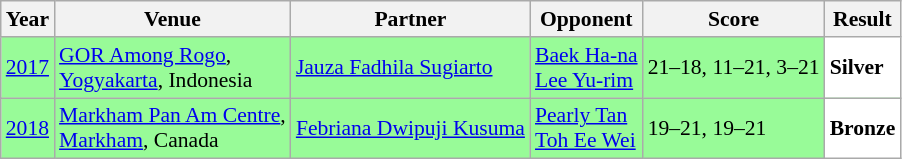<table class="sortable wikitable" style="font-size: 90%">
<tr>
<th>Year</th>
<th>Venue</th>
<th>Partner</th>
<th>Opponent</th>
<th>Score</th>
<th>Result</th>
</tr>
<tr style="background:#98FB98">
<td align="center"><a href='#'>2017</a></td>
<td align="left"><a href='#'>GOR Among Rogo</a>,<br><a href='#'>Yogyakarta</a>, Indonesia</td>
<td align="left"> <a href='#'>Jauza Fadhila Sugiarto</a></td>
<td align="left"> <a href='#'>Baek Ha-na</a><br> <a href='#'>Lee Yu-rim</a></td>
<td align="left">21–18, 11–21, 3–21</td>
<td style="text-align:left; background:white"> <strong>Silver</strong></td>
</tr>
<tr style="background:#98FB98">
<td align="center"><a href='#'>2018</a></td>
<td align="left"><a href='#'>Markham Pan Am Centre</a>,<br><a href='#'>Markham</a>, Canada</td>
<td align="left"> <a href='#'>Febriana Dwipuji Kusuma</a></td>
<td align="left"> <a href='#'>Pearly Tan</a><br> <a href='#'>Toh Ee Wei</a></td>
<td align="left">19–21, 19–21</td>
<td style="text-align:left; background:white"> <strong>Bronze</strong></td>
</tr>
</table>
